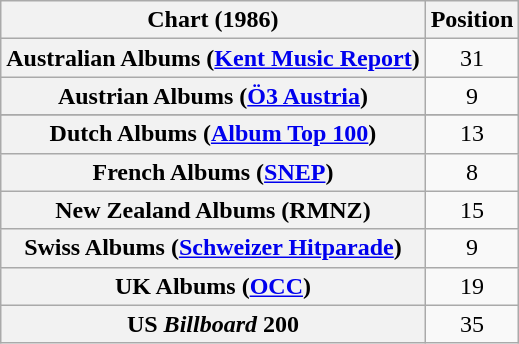<table class="wikitable sortable plainrowheaders" style="text-align:center">
<tr>
<th scope="col">Chart (1986)</th>
<th scope="col">Position</th>
</tr>
<tr>
<th scope="row">Australian Albums (<a href='#'>Kent Music Report</a>)</th>
<td>31</td>
</tr>
<tr>
<th scope="row">Austrian Albums (<a href='#'>Ö3 Austria</a>)</th>
<td>9</td>
</tr>
<tr>
</tr>
<tr>
<th scope="row">Dutch Albums (<a href='#'>Album Top 100</a>)</th>
<td>13</td>
</tr>
<tr>
<th scope="row">French Albums (<a href='#'>SNEP</a>)</th>
<td>8</td>
</tr>
<tr>
<th scope="row">New Zealand Albums (RMNZ)</th>
<td>15</td>
</tr>
<tr>
<th scope="row">Swiss Albums (<a href='#'>Schweizer Hitparade</a>)</th>
<td>9</td>
</tr>
<tr>
<th scope="row">UK Albums (<a href='#'>OCC</a>)</th>
<td>19</td>
</tr>
<tr>
<th scope="row">US <em>Billboard</em> 200</th>
<td>35</td>
</tr>
</table>
